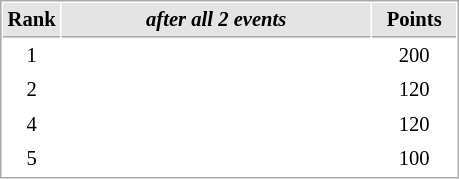<table cellspacing="1" cellpadding="3" style="border:1px solid #aaa; font-size:86%;">
<tr style="background:#e4e4e4;">
<th style="border-bottom:1px solid #aaa; width:10px;">Rank</th>
<th style="border-bottom:1px solid #aaa; width:200px;"><em>after all 2 events</em></th>
<th style="border-bottom:1px solid #aaa; width:50px;">Points</th>
</tr>
<tr>
<td align=center>1</td>
<td><strong></strong></td>
<td align=center>200</td>
</tr>
<tr>
<td align=center>2</td>
<td><br></td>
<td align=center>120</td>
</tr>
<tr>
<td align=center>4</td>
<td></td>
<td align=center>120</td>
</tr>
<tr>
<td align=center>5</td>
<td></td>
<td align=center>100</td>
</tr>
</table>
